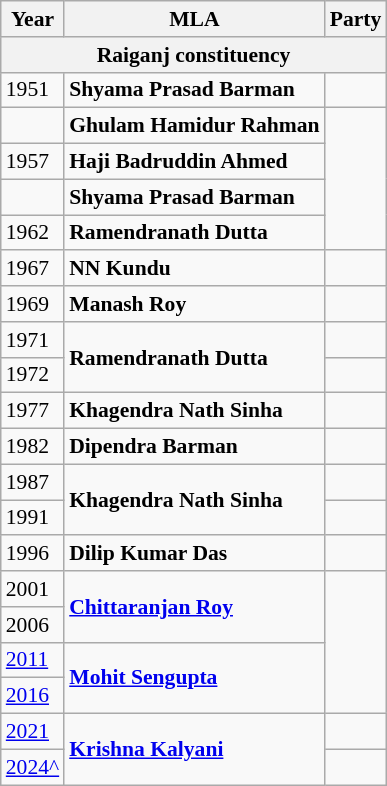<table class="wikitable sortable" style="font-size:90%">
<tr>
<th>Year</th>
<th>MLA</th>
<th colspan="2">Party</th>
</tr>
<tr>
<th colspan="4"><strong>Raiganj constituency</strong></th>
</tr>
<tr>
<td>1951</td>
<td><strong>Shyama Prasad Barman</strong></td>
<td></td>
</tr>
<tr>
<td></td>
<td><strong>Ghulam Hamidur Rahman</strong></td>
</tr>
<tr>
<td>1957</td>
<td><strong>Haji Badruddin Ahmed</strong></td>
</tr>
<tr>
<td></td>
<td><strong>Shyama Prasad Barman</strong></td>
</tr>
<tr>
<td>1962</td>
<td><strong>Ramendranath Dutta</strong></td>
</tr>
<tr>
<td>1967</td>
<td><strong>NN Kundu</strong></td>
<td></td>
</tr>
<tr>
<td>1969</td>
<td><strong>Manash Roy</strong></td>
<td></td>
</tr>
<tr>
<td>1971</td>
<td rowspan="2"><strong>Ramendranath Dutta</strong></td>
<td></td>
</tr>
<tr>
<td>1972</td>
</tr>
<tr>
<td>1977</td>
<td><strong>Khagendra Nath Sinha</strong></td>
<td></td>
</tr>
<tr>
<td>1982</td>
<td><strong>Dipendra Barman</strong></td>
<td></td>
</tr>
<tr>
<td>1987</td>
<td rowspan="2"><strong>Khagendra Nath Sinha</strong></td>
<td></td>
</tr>
<tr>
<td>1991</td>
</tr>
<tr>
<td>1996</td>
<td><strong>Dilip Kumar Das</strong></td>
<td></td>
</tr>
<tr>
<td>2001</td>
<td rowspan="2"><strong><a href='#'>Chittaranjan Roy</a></strong></td>
</tr>
<tr>
<td>2006</td>
</tr>
<tr>
<td><a href='#'>2011</a></td>
<td rowspan="2"><strong><a href='#'>Mohit Sengupta</a></strong></td>
</tr>
<tr>
<td><a href='#'>2016</a></td>
</tr>
<tr>
<td><a href='#'>2021</a></td>
<td rowspan=2><strong><a href='#'>Krishna Kalyani</a></strong></td>
<td></td>
</tr>
<tr>
<td><a href='#'>2024^</a></td>
<td></td>
</tr>
</table>
